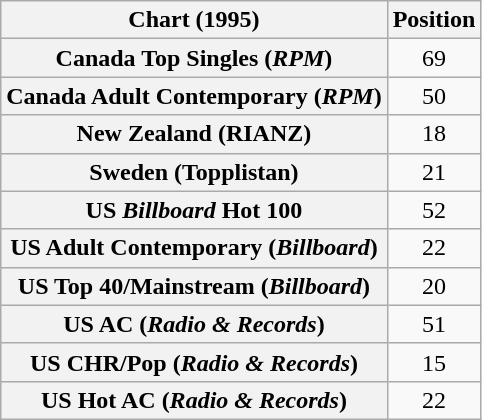<table class="wikitable sortable plainrowheaders" style="text-align:center">
<tr>
<th scope="col">Chart (1995)</th>
<th scope="col">Position</th>
</tr>
<tr>
<th scope="row">Canada Top Singles (<em>RPM</em>)</th>
<td>69</td>
</tr>
<tr>
<th scope="row">Canada Adult Contemporary (<em>RPM</em>)</th>
<td>50</td>
</tr>
<tr>
<th scope="row">New Zealand (RIANZ)</th>
<td>18</td>
</tr>
<tr>
<th scope="row">Sweden (Topplistan)</th>
<td>21</td>
</tr>
<tr>
<th scope="row">US <em>Billboard</em> Hot 100</th>
<td>52</td>
</tr>
<tr>
<th scope="row">US Adult Contemporary (<em>Billboard</em>)</th>
<td>22</td>
</tr>
<tr>
<th scope="row">US Top 40/Mainstream (<em>Billboard</em>)</th>
<td>20</td>
</tr>
<tr>
<th scope="row">US AC (<em>Radio & Records</em>)</th>
<td>51</td>
</tr>
<tr>
<th scope="row">US CHR/Pop (<em>Radio & Records</em>)</th>
<td>15</td>
</tr>
<tr>
<th scope="row">US Hot AC (<em>Radio & Records</em>)</th>
<td>22</td>
</tr>
</table>
